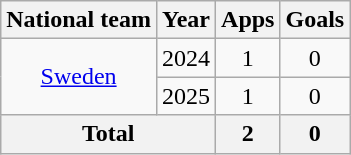<table class="wikitable" style="text-align: center;">
<tr>
<th>National team</th>
<th>Year</th>
<th>Apps</th>
<th>Goals</th>
</tr>
<tr>
<td rowspan="2"><a href='#'>Sweden</a></td>
<td>2024</td>
<td>1</td>
<td>0</td>
</tr>
<tr>
<td>2025</td>
<td>1</td>
<td>0</td>
</tr>
<tr>
<th colspan="2">Total</th>
<th>2</th>
<th>0</th>
</tr>
</table>
